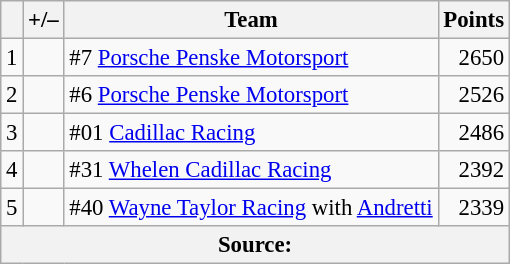<table class="wikitable" style="font-size: 95%;">
<tr>
<th scope="col"></th>
<th scope="col">+/–</th>
<th scope="col">Team</th>
<th scope="col">Points</th>
</tr>
<tr>
<td align=center>1</td>
<td align=left></td>
<td>#7 <a href='#'>Porsche Penske Motorsport</a></td>
<td align=right>2650</td>
</tr>
<tr>
<td align=center>2</td>
<td align=left></td>
<td>#6 <a href='#'>Porsche Penske Motorsport</a></td>
<td align=right>2526</td>
</tr>
<tr>
<td align=center>3</td>
<td align=left></td>
<td>#01 <a href='#'>Cadillac Racing</a></td>
<td align=right>2486</td>
</tr>
<tr>
<td align=center>4</td>
<td align=left></td>
<td>#31 <a href='#'>Whelen Cadillac Racing</a></td>
<td align=right>2392</td>
</tr>
<tr>
<td align=center>5</td>
<td align=left></td>
<td>#40 <a href='#'>Wayne Taylor Racing</a> with <a href='#'>Andretti</a></td>
<td align=right>2339</td>
</tr>
<tr>
<th colspan=5>Source:</th>
</tr>
</table>
